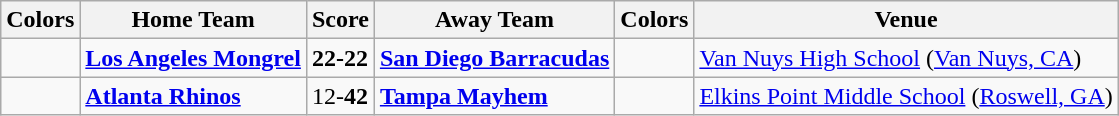<table class="wikitable">
<tr>
<th>Colors</th>
<th>Home Team</th>
<th>Score</th>
<th>Away Team</th>
<th>Colors</th>
<th>Venue</th>
</tr>
<tr>
<td></td>
<td><strong><a href='#'>Los Angeles Mongrel</a></strong></td>
<td><strong>22-22</strong></td>
<td><strong><a href='#'>San Diego Barracudas</a></strong></td>
<td></td>
<td><a href='#'>Van Nuys High School</a> (<a href='#'>Van Nuys, CA</a>)</td>
</tr>
<tr>
<td></td>
<td><strong><a href='#'>Atlanta Rhinos</a></strong></td>
<td>12-<strong>42</strong></td>
<td><strong><a href='#'>Tampa Mayhem</a></strong></td>
<td></td>
<td><a href='#'>Elkins Point Middle School</a> (<a href='#'>Roswell, GA</a>)</td>
</tr>
</table>
